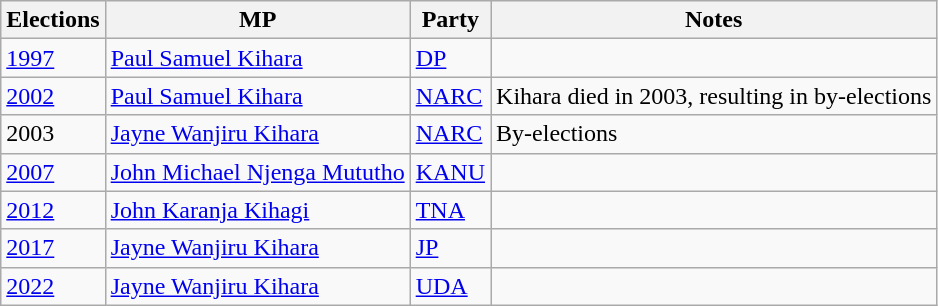<table class="wikitable">
<tr>
<th>Elections</th>
<th>MP </th>
<th>Party</th>
<th>Notes</th>
</tr>
<tr>
<td><a href='#'>1997</a></td>
<td><a href='#'>Paul Samuel Kihara</a></td>
<td><a href='#'>DP</a></td>
<td></td>
</tr>
<tr>
<td><a href='#'>2002</a></td>
<td><a href='#'>Paul Samuel Kihara</a></td>
<td><a href='#'>NARC</a></td>
<td>Kihara died in 2003, resulting in by-elections </td>
</tr>
<tr>
<td>2003</td>
<td><a href='#'>Jayne Wanjiru Kihara</a></td>
<td><a href='#'>NARC</a></td>
<td>By-elections</td>
</tr>
<tr>
<td><a href='#'>2007</a></td>
<td><a href='#'>John Michael Njenga Mututho</a></td>
<td><a href='#'>KANU</a></td>
<td></td>
</tr>
<tr>
<td><a href='#'>2012</a></td>
<td><a href='#'>John Karanja Kihagi</a></td>
<td><a href='#'>TNA</a></td>
<td></td>
</tr>
<tr>
<td><a href='#'>2017</a></td>
<td><a href='#'>Jayne Wanjiru Kihara</a></td>
<td><a href='#'>JP</a></td>
<td></td>
</tr>
<tr>
<td><a href='#'>2022</a></td>
<td><a href='#'>Jayne Wanjiru Kihara</a></td>
<td><a href='#'>UDA</a></td>
<td></td>
</tr>
</table>
